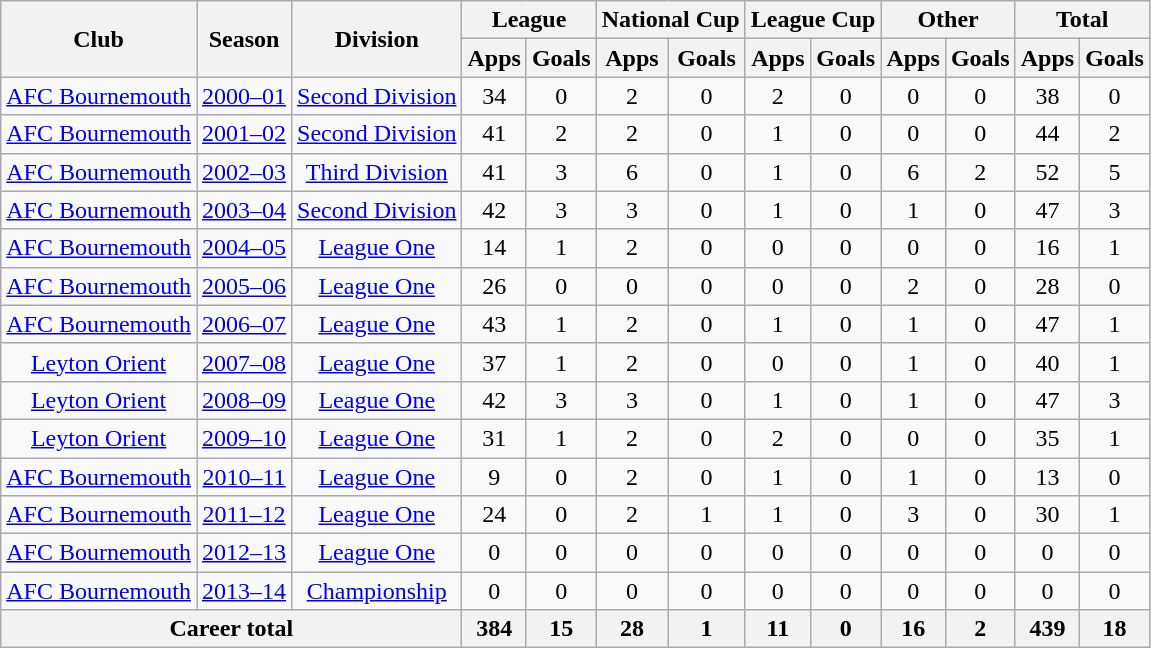<table class="wikitable" style="text-align:center;">
<tr>
<th rowspan="2">Club</th>
<th rowspan="2">Season</th>
<th rowspan="2">Division</th>
<th colspan="2">League</th>
<th colspan="2">National Cup</th>
<th colspan="2">League Cup</th>
<th colspan="2">Other</th>
<th colspan="2">Total</th>
</tr>
<tr>
<th>Apps</th>
<th>Goals</th>
<th>Apps</th>
<th>Goals</th>
<th>Apps</th>
<th>Goals</th>
<th>Apps</th>
<th>Goals</th>
<th>Apps</th>
<th>Goals</th>
</tr>
<tr>
<td><a href='#'>AFC Bournemouth</a></td>
<td><a href='#'>2000–01</a></td>
<td><a href='#'>Second Division</a></td>
<td>34</td>
<td>0</td>
<td>2</td>
<td>0</td>
<td>2</td>
<td>0</td>
<td>0</td>
<td>0</td>
<td>38</td>
<td>0</td>
</tr>
<tr>
<td><a href='#'>AFC Bournemouth</a></td>
<td><a href='#'>2001–02</a></td>
<td><a href='#'>Second Division</a></td>
<td>41</td>
<td>2</td>
<td>2</td>
<td>0</td>
<td>1</td>
<td>0</td>
<td>0</td>
<td>0</td>
<td>44</td>
<td>2</td>
</tr>
<tr>
<td><a href='#'>AFC Bournemouth</a></td>
<td><a href='#'>2002–03</a></td>
<td><a href='#'>Third Division</a></td>
<td>41</td>
<td>3</td>
<td>6</td>
<td>0</td>
<td>1</td>
<td>0</td>
<td>6</td>
<td>2</td>
<td>52</td>
<td>5</td>
</tr>
<tr>
<td><a href='#'>AFC Bournemouth</a></td>
<td><a href='#'>2003–04</a></td>
<td><a href='#'>Second Division</a></td>
<td>42</td>
<td>3</td>
<td>3</td>
<td>0</td>
<td>1</td>
<td>0</td>
<td>1</td>
<td>0</td>
<td>47</td>
<td>3</td>
</tr>
<tr>
<td><a href='#'>AFC Bournemouth</a></td>
<td><a href='#'>2004–05</a></td>
<td><a href='#'>League One</a></td>
<td>14</td>
<td>1</td>
<td>2</td>
<td>0</td>
<td>0</td>
<td>0</td>
<td>0</td>
<td>0</td>
<td>16</td>
<td>1</td>
</tr>
<tr>
<td><a href='#'>AFC Bournemouth</a></td>
<td><a href='#'>2005–06</a></td>
<td><a href='#'>League One</a></td>
<td>26</td>
<td>0</td>
<td>0</td>
<td>0</td>
<td>0</td>
<td>0</td>
<td>2</td>
<td>0</td>
<td>28</td>
<td>0</td>
</tr>
<tr>
<td><a href='#'>AFC Bournemouth</a></td>
<td><a href='#'>2006–07</a></td>
<td><a href='#'>League One</a></td>
<td>43</td>
<td>1</td>
<td>2</td>
<td>0</td>
<td>1</td>
<td>0</td>
<td>1</td>
<td>0</td>
<td>47</td>
<td>1</td>
</tr>
<tr>
<td><a href='#'>Leyton Orient</a></td>
<td><a href='#'>2007–08</a></td>
<td><a href='#'>League One</a></td>
<td>37</td>
<td>1</td>
<td>2</td>
<td>0</td>
<td>0</td>
<td>0</td>
<td>1</td>
<td>0</td>
<td>40</td>
<td>1</td>
</tr>
<tr>
<td><a href='#'>Leyton Orient</a></td>
<td><a href='#'>2008–09</a></td>
<td><a href='#'>League One</a></td>
<td>42</td>
<td>3</td>
<td>3</td>
<td>0</td>
<td>1</td>
<td>0</td>
<td>1</td>
<td>0</td>
<td>47</td>
<td>3</td>
</tr>
<tr>
<td><a href='#'>Leyton Orient</a></td>
<td><a href='#'>2009–10</a></td>
<td><a href='#'>League One</a></td>
<td>31</td>
<td>1</td>
<td>2</td>
<td>0</td>
<td>2</td>
<td>0</td>
<td>0</td>
<td>0</td>
<td>35</td>
<td>1</td>
</tr>
<tr>
<td><a href='#'>AFC Bournemouth</a></td>
<td><a href='#'>2010–11</a></td>
<td><a href='#'>League One</a></td>
<td>9</td>
<td>0</td>
<td>2</td>
<td>0</td>
<td>1</td>
<td>0</td>
<td>1</td>
<td>0</td>
<td>13</td>
<td>0</td>
</tr>
<tr>
<td><a href='#'>AFC Bournemouth</a></td>
<td><a href='#'>2011–12</a></td>
<td><a href='#'>League One</a></td>
<td>24</td>
<td>0</td>
<td>2</td>
<td>1</td>
<td>1</td>
<td>0</td>
<td>3</td>
<td>0</td>
<td>30</td>
<td>1</td>
</tr>
<tr>
<td><a href='#'>AFC Bournemouth</a></td>
<td><a href='#'>2012–13</a></td>
<td><a href='#'>League One</a></td>
<td>0</td>
<td>0</td>
<td>0</td>
<td>0</td>
<td>0</td>
<td>0</td>
<td>0</td>
<td>0</td>
<td>0</td>
<td>0</td>
</tr>
<tr>
<td><a href='#'>AFC Bournemouth</a></td>
<td><a href='#'>2013–14</a></td>
<td><a href='#'>Championship</a></td>
<td>0</td>
<td>0</td>
<td>0</td>
<td>0</td>
<td>0</td>
<td>0</td>
<td>0</td>
<td>0</td>
<td>0</td>
<td>0</td>
</tr>
<tr>
<th colspan="3">Career total</th>
<th>384</th>
<th>15</th>
<th>28</th>
<th>1</th>
<th>11</th>
<th>0</th>
<th>16</th>
<th>2</th>
<th>439</th>
<th>18</th>
</tr>
</table>
